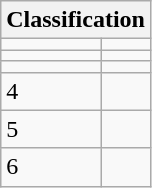<table class="wikitable" font-size: 90%;>
<tr>
<th colspan=2>Classification</th>
</tr>
<tr valign="top">
<td></td>
<td></td>
</tr>
<tr>
<td></td>
<td></td>
</tr>
<tr>
<td></td>
<td></td>
</tr>
<tr>
<td>4</td>
<td></td>
</tr>
<tr>
<td>5</td>
<td></td>
</tr>
<tr>
<td>6</td>
<td></td>
</tr>
</table>
